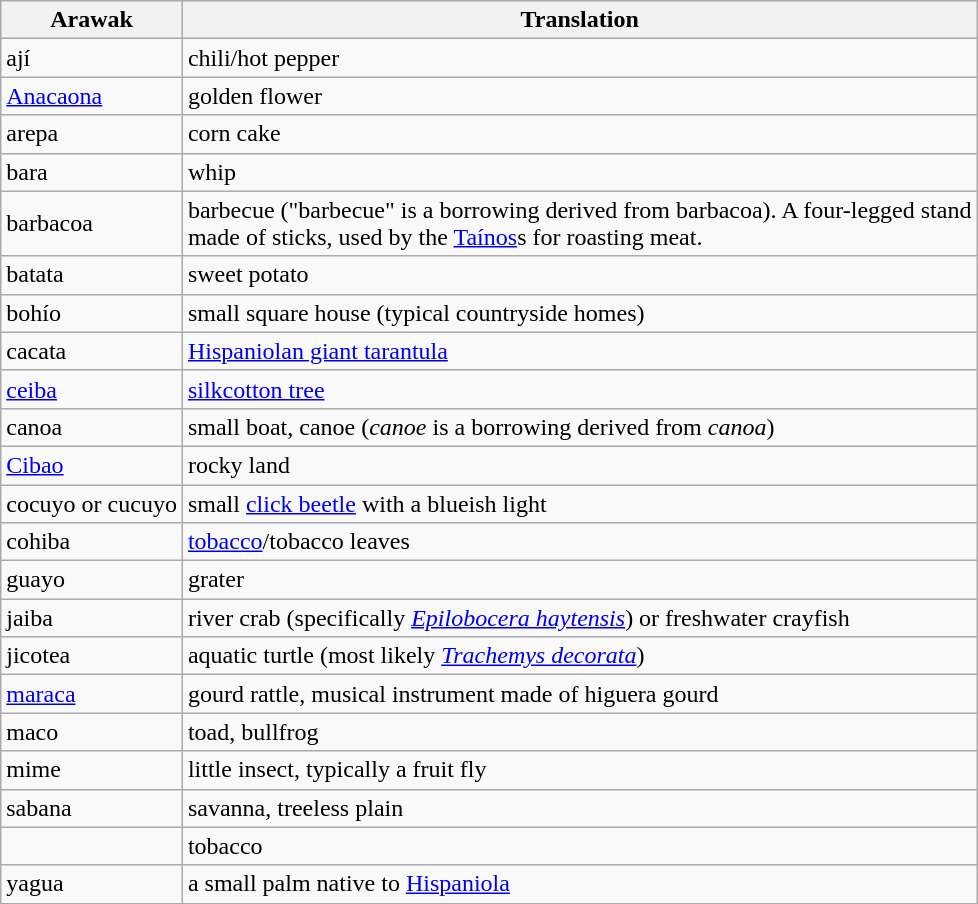<table class="wikitable">
<tr>
<th>Arawak</th>
<th>Translation</th>
</tr>
<tr>
<td>ají</td>
<td>chili/hot pepper</td>
</tr>
<tr>
<td><a href='#'>Anacaona</a></td>
<td>golden flower</td>
</tr>
<tr>
<td>arepa</td>
<td>corn cake</td>
</tr>
<tr>
<td>bara</td>
<td>whip</td>
</tr>
<tr>
<td>barbacoa</td>
<td>barbecue ("barbecue" is a borrowing derived from barbacoa). A four-legged stand <br> made of sticks, used by the <a href='#'>Taínos</a>s for roasting meat.</td>
</tr>
<tr>
<td>batata</td>
<td>sweet potato</td>
</tr>
<tr>
<td>bohío</td>
<td>small square house (typical countryside homes)</td>
</tr>
<tr>
<td>cacata</td>
<td><a href='#'>Hispaniolan giant tarantula</a></td>
</tr>
<tr>
<td><a href='#'>ceiba</a></td>
<td><a href='#'>silkcotton tree</a></td>
</tr>
<tr>
<td>canoa</td>
<td>small boat, canoe (<em>canoe</em> is a borrowing derived from <em>canoa</em>)</td>
</tr>
<tr>
<td><a href='#'>Cibao</a></td>
<td>rocky land</td>
</tr>
<tr>
<td>cocuyo or cucuyo</td>
<td>small <a href='#'>click beetle</a> with a blueish light</td>
</tr>
<tr>
<td>cohiba</td>
<td><a href='#'>tobacco</a>/tobacco leaves</td>
</tr>
<tr>
<td>guayo</td>
<td>grater</td>
</tr>
<tr>
<td>jaiba</td>
<td>river crab (specifically <em><a href='#'>Epilobocera haytensis</a></em>) or freshwater crayfish</td>
</tr>
<tr>
<td>jicotea</td>
<td>aquatic turtle (most likely <em><a href='#'>Trachemys decorata</a></em>)</td>
</tr>
<tr>
<td><a href='#'>maraca</a></td>
<td>gourd rattle, musical instrument made of higuera gourd</td>
</tr>
<tr>
<td>maco</td>
<td>toad, bullfrog</td>
</tr>
<tr>
<td>mime</td>
<td>little insect, typically a fruit fly</td>
</tr>
<tr>
<td>sabana</td>
<td>savanna, treeless plain</td>
</tr>
<tr>
<td></td>
<td>tobacco</td>
</tr>
<tr>
<td>yagua</td>
<td>a small palm native to <a href='#'>Hispaniola</a></td>
</tr>
</table>
